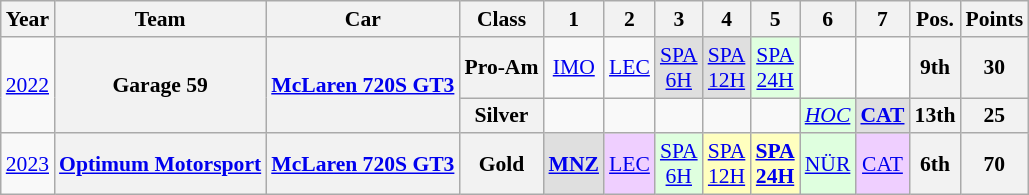<table class="wikitable" border="1" style="text-align:center; font-size:90%;">
<tr>
<th>Year</th>
<th>Team</th>
<th>Car</th>
<th>Class</th>
<th>1</th>
<th>2</th>
<th>3</th>
<th>4</th>
<th>5</th>
<th>6</th>
<th>7</th>
<th>Pos.</th>
<th>Points</th>
</tr>
<tr>
<td rowspan=2><a href='#'>2022</a></td>
<th rowspan=2>Garage 59</th>
<th rowspan=2><a href='#'>McLaren 720S GT3</a></th>
<th>Pro-Am</th>
<td><a href='#'>IMO</a></td>
<td><a href='#'>LEC</a></td>
<td style="background:#DFDFDF;"><a href='#'>SPA<br>6H</a><br></td>
<td style="background:#DFDFDF;"><a href='#'>SPA<br>12H</a><br></td>
<td style="background:#DFFFDF;"><a href='#'>SPA<br>24H</a><br></td>
<td></td>
<td></td>
<th>9th</th>
<th>30</th>
</tr>
<tr>
<th>Silver</th>
<td></td>
<td></td>
<td></td>
<td></td>
<td></td>
<td style="background:#DFFFDF;"><em><a href='#'>HOC</a></em><br></td>
<td style="background:#DFDFDF;"><strong><a href='#'>CAT</a></strong><br></td>
<th>13th</th>
<th>25</th>
</tr>
<tr>
<td><a href='#'>2023</a></td>
<th><a href='#'>Optimum Motorsport</a></th>
<th><a href='#'>McLaren 720S GT3</a></th>
<th>Gold</th>
<td style="background:#DFDFDF;"><strong><a href='#'>MNZ</a></strong><br></td>
<td style="background:#EFCFFF;"><a href='#'>LEC</a><br></td>
<td style="background:#DFFFDF;"><a href='#'>SPA<br>6H</a><br></td>
<td style="background:#FFFFBF;"><a href='#'>SPA<br>12H</a><br></td>
<td style="background:#FFFFBF;"><strong><a href='#'>SPA<br>24H</a></strong><br></td>
<td style="background:#DFFFDF;"><a href='#'>NÜR</a><br></td>
<td style="background:#EFCFFF;"><a href='#'>CAT</a><br></td>
<th>6th</th>
<th>70</th>
</tr>
</table>
